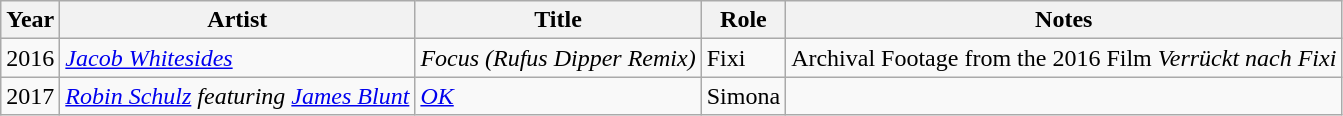<table class="wikitable sortable">
<tr>
<th>Year</th>
<th>Artist</th>
<th>Title</th>
<th>Role</th>
<th class="unsortable">Notes</th>
</tr>
<tr>
<td>2016</td>
<td><em><a href='#'>Jacob Whitesides</a></em></td>
<td><em>Focus (Rufus Dipper Remix)</em></td>
<td>Fixi</td>
<td>Archival Footage from the 2016 Film <em>Verrückt nach Fixi</em></td>
</tr>
<tr>
<td>2017</td>
<td><em><a href='#'>Robin Schulz</a></em> <em>featuring</em> <em><a href='#'>James Blunt</a></em></td>
<td><em><a href='#'>OK</a></em></td>
<td>Simona</td>
<td></td>
</tr>
</table>
